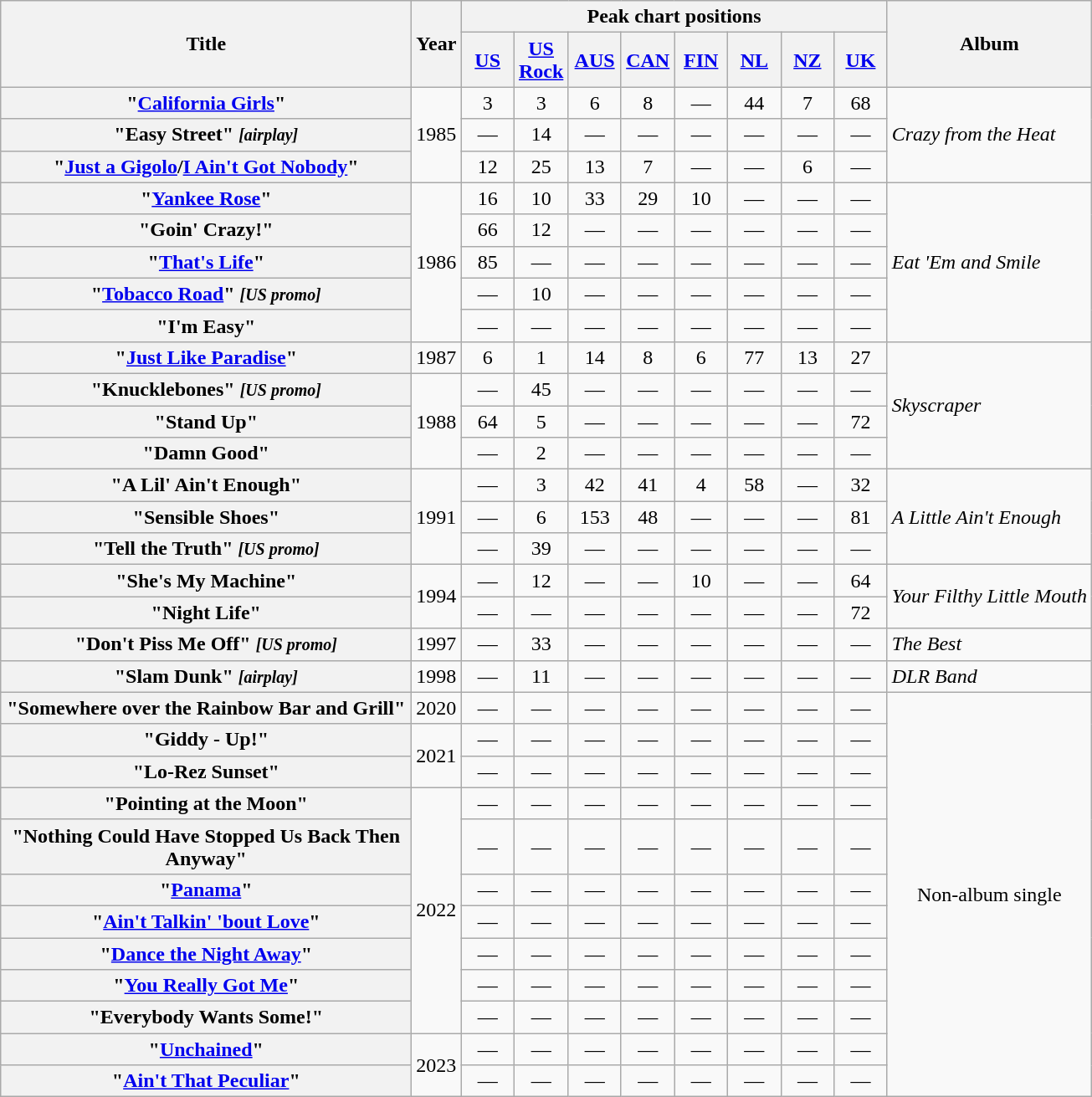<table class="wikitable plainrowheaders" style="text-align:center;">
<tr>
<th rowspan="2" style="width:20em;">Title</th>
<th rowspan="2">Year</th>
<th colspan="8">Peak chart positions</th>
<th rowspan="2">Album</th>
</tr>
<tr>
<th width="35"><a href='#'>US</a><br></th>
<th width="35"><a href='#'>US Rock</a><br></th>
<th width="35"><a href='#'>AUS</a><br></th>
<th width="35"><a href='#'>CAN</a><br></th>
<th width="35"><a href='#'>FIN</a><br></th>
<th width="35"><a href='#'>NL</a><br></th>
<th width="35"><a href='#'>NZ</a><br></th>
<th width="35"><a href='#'>UK</a><br></th>
</tr>
<tr>
<th scope="row">"<a href='#'>California Girls</a>"</th>
<td rowspan="3">1985</td>
<td>3</td>
<td>3</td>
<td>6</td>
<td>8</td>
<td>—</td>
<td>44</td>
<td>7</td>
<td>68</td>
<td align="left" rowspan="3"><em>Crazy from the Heat</em></td>
</tr>
<tr>
<th scope="row">"Easy Street" <small><em>[airplay]</em></small></th>
<td>—</td>
<td>14</td>
<td>—</td>
<td>—</td>
<td>—</td>
<td>—</td>
<td>—</td>
<td>—</td>
</tr>
<tr>
<th scope="row">"<a href='#'>Just a Gigolo</a>/<a href='#'>I Ain't Got Nobody</a>"</th>
<td>12</td>
<td>25</td>
<td>13</td>
<td>7</td>
<td>—</td>
<td>—</td>
<td>6</td>
<td>—</td>
</tr>
<tr>
<th scope="row">"<a href='#'>Yankee Rose</a>"</th>
<td rowspan="5">1986</td>
<td>16</td>
<td>10</td>
<td>33</td>
<td>29</td>
<td>10</td>
<td>—</td>
<td>—</td>
<td>—</td>
<td align="left" rowspan="5"><em>Eat 'Em and Smile</em></td>
</tr>
<tr>
<th scope="row">"Goin' Crazy!"</th>
<td>66</td>
<td>12</td>
<td>—</td>
<td>—</td>
<td>—</td>
<td>—</td>
<td>—</td>
<td>—</td>
</tr>
<tr>
<th scope="row">"<a href='#'>That's Life</a>"</th>
<td>85</td>
<td>—</td>
<td>—</td>
<td>—</td>
<td>—</td>
<td>—</td>
<td>—</td>
<td>—</td>
</tr>
<tr>
<th scope="row">"<a href='#'>Tobacco Road</a>"  <small><em>[US promo]</em></small></th>
<td>—</td>
<td>10</td>
<td>—</td>
<td>—</td>
<td>—</td>
<td>—</td>
<td>—</td>
<td>—</td>
</tr>
<tr>
<th scope="row">"I'm Easy"</th>
<td>—</td>
<td>—</td>
<td>—</td>
<td>—</td>
<td>—</td>
<td>—</td>
<td>—</td>
<td>—</td>
</tr>
<tr>
<th scope="row">"<a href='#'>Just Like Paradise</a>"</th>
<td>1987</td>
<td>6</td>
<td>1</td>
<td>14</td>
<td>8</td>
<td>6</td>
<td>77</td>
<td>13</td>
<td>27</td>
<td align="left" rowspan="4"><em>Skyscraper</em></td>
</tr>
<tr>
<th scope="row">"Knucklebones" <small><em>[US promo]</em></small></th>
<td rowspan="3">1988</td>
<td>—</td>
<td>45</td>
<td>—</td>
<td>—</td>
<td>—</td>
<td>—</td>
<td>—</td>
<td>—</td>
</tr>
<tr>
<th scope="row">"Stand Up"</th>
<td>64</td>
<td>5</td>
<td>—</td>
<td>—</td>
<td>—</td>
<td>—</td>
<td>—</td>
<td>72</td>
</tr>
<tr>
<th scope="row">"Damn Good"</th>
<td>—</td>
<td>2</td>
<td>—</td>
<td>—</td>
<td>—</td>
<td>—</td>
<td>—</td>
<td>—</td>
</tr>
<tr>
<th scope="row">"A Lil' Ain't Enough"</th>
<td rowspan="3">1991</td>
<td>—</td>
<td>3</td>
<td>42</td>
<td>41</td>
<td>4</td>
<td>58</td>
<td>—</td>
<td>32</td>
<td align="left" rowspan="3"><em>A Little Ain't Enough</em></td>
</tr>
<tr>
<th scope="row">"Sensible Shoes"</th>
<td>—</td>
<td>6</td>
<td>153</td>
<td>48</td>
<td>—</td>
<td>—</td>
<td>—</td>
<td>81</td>
</tr>
<tr>
<th scope="row">"Tell the Truth" <small><em>[US promo]</em></small></th>
<td>—</td>
<td>39</td>
<td>—</td>
<td>—</td>
<td>—</td>
<td>—</td>
<td>—</td>
<td>—</td>
</tr>
<tr>
<th scope="row">"She's My Machine"</th>
<td rowspan="2">1994</td>
<td>—</td>
<td>12</td>
<td>—</td>
<td>—</td>
<td>10</td>
<td>—</td>
<td>—</td>
<td>64</td>
<td align="left" rowspan="2"><em>Your Filthy Little Mouth</em></td>
</tr>
<tr>
<th scope="row">"Night Life"</th>
<td>—</td>
<td>—</td>
<td>—</td>
<td>—</td>
<td>—</td>
<td>—</td>
<td>—</td>
<td>72</td>
</tr>
<tr>
<th scope="row">"Don't Piss Me Off" <small><em>[US promo]</em></small> </th>
<td>1997</td>
<td>—</td>
<td>33</td>
<td>—</td>
<td>—</td>
<td>—</td>
<td>—</td>
<td>—</td>
<td>—</td>
<td align="left"><em>The Best</em></td>
</tr>
<tr>
<th scope="row">"Slam Dunk" <small><em>[airplay]</em></small> </th>
<td>1998</td>
<td>—</td>
<td>11</td>
<td>—</td>
<td>—</td>
<td>—</td>
<td>—</td>
<td>—</td>
<td>—</td>
<td align="left"><em>DLR Band</em></td>
</tr>
<tr>
<th scope="row">"Somewhere over the Rainbow Bar and Grill"</th>
<td scope="row">2020</td>
<td>—</td>
<td>—</td>
<td>—</td>
<td>—</td>
<td>—</td>
<td>—</td>
<td>—</td>
<td>—</td>
<td rowspan="12">Non-album single</td>
</tr>
<tr>
<th scope="row">"Giddy - Up!"</th>
<td rowspan="2" scope="row">2021</td>
<td>—</td>
<td>—</td>
<td>—</td>
<td>—</td>
<td>—</td>
<td>—</td>
<td>—</td>
<td>—</td>
</tr>
<tr>
<th scope="row">"Lo-Rez Sunset"</th>
<td>—</td>
<td>—</td>
<td>—</td>
<td>—</td>
<td>—</td>
<td>—</td>
<td>—</td>
<td>—</td>
</tr>
<tr>
<th scope="row">"Pointing at the Moon"</th>
<td rowspan="7" scope="row">2022</td>
<td>—</td>
<td>—</td>
<td>—</td>
<td>—</td>
<td>—</td>
<td>—</td>
<td>—</td>
<td>—</td>
</tr>
<tr>
<th scope="row">"Nothing Could Have Stopped Us Back Then Anyway"</th>
<td>—</td>
<td>—</td>
<td>—</td>
<td>—</td>
<td>—</td>
<td>—</td>
<td>—</td>
<td>—</td>
</tr>
<tr>
<th scope="row">"<a href='#'>Panama</a>"</th>
<td>—</td>
<td>—</td>
<td>—</td>
<td>—</td>
<td>—</td>
<td>—</td>
<td>—</td>
<td>—</td>
</tr>
<tr>
<th scope="row">"<a href='#'>Ain't Talkin' 'bout Love</a>"</th>
<td>—</td>
<td>—</td>
<td>—</td>
<td>—</td>
<td>—</td>
<td>—</td>
<td>—</td>
<td>—</td>
</tr>
<tr>
<th scope="row">"<a href='#'>Dance the Night Away</a>"</th>
<td>—</td>
<td>—</td>
<td>—</td>
<td>—</td>
<td>—</td>
<td>—</td>
<td>—</td>
<td>—</td>
</tr>
<tr>
<th scope="row">"<a href='#'>You Really Got Me</a>"</th>
<td>—</td>
<td>—</td>
<td>—</td>
<td>—</td>
<td>—</td>
<td>—</td>
<td>—</td>
<td>—</td>
</tr>
<tr>
<th scope="row">"Everybody Wants Some!"</th>
<td>—</td>
<td>—</td>
<td>—</td>
<td>—</td>
<td>—</td>
<td>—</td>
<td>—</td>
<td>—</td>
</tr>
<tr>
<th scope="row">"<a href='#'>Unchained</a>"</th>
<td rowspan="6">2023</td>
<td>—</td>
<td>—</td>
<td>—</td>
<td>—</td>
<td>—</td>
<td>—</td>
<td>—</td>
<td>—</td>
</tr>
<tr>
<th scope="row">"<a href='#'>Ain't That Peculiar</a>"</th>
<td>—</td>
<td>—</td>
<td>—</td>
<td>—</td>
<td>—</td>
<td>—</td>
<td>—</td>
<td>—</td>
</tr>
</table>
